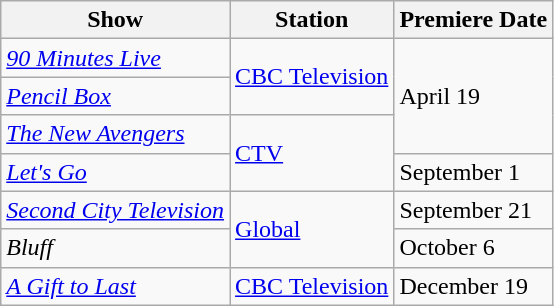<table class="wikitable">
<tr>
<th>Show</th>
<th>Station</th>
<th>Premiere Date</th>
</tr>
<tr>
<td><em><a href='#'>90 Minutes Live</a></em></td>
<td rowspan="2"><a href='#'>CBC Television</a></td>
<td rowspan="3">April 19</td>
</tr>
<tr>
<td><em><a href='#'>Pencil Box</a></em></td>
</tr>
<tr>
<td><em><a href='#'>The New Avengers</a></em></td>
<td rowspan="2"><a href='#'>CTV</a></td>
</tr>
<tr>
<td><em><a href='#'>Let's Go</a></em></td>
<td>September 1</td>
</tr>
<tr>
<td><em><a href='#'>Second City Television</a></em></td>
<td rowspan="2"><a href='#'>Global</a></td>
<td>September 21</td>
</tr>
<tr>
<td><em>Bluff</em></td>
<td>October 6</td>
</tr>
<tr>
<td><em><a href='#'>A Gift to Last</a></em></td>
<td><a href='#'>CBC Television</a></td>
<td>December 19</td>
</tr>
</table>
